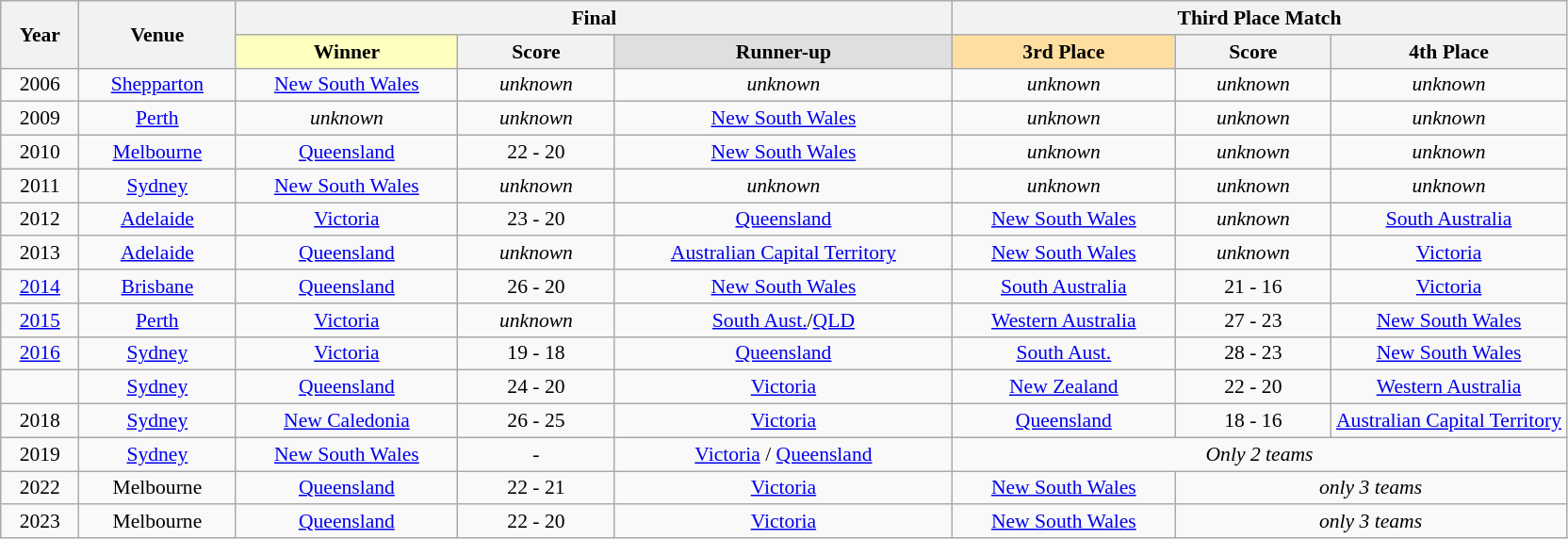<table class="wikitable" style="font-size: 90%; text-align: center;">
<tr>
<th rowspan="2" style="width:5%;">Year</th>
<th rowspan="2" style="width:10%;">Venue</th>
<th colspan="3">Final</th>
<th colspan="3">Third Place Match</th>
</tr>
<tr>
<td style="text-align:center;background:#ffffbf;"><strong>Winner</strong></td>
<th style="width:10%;">Score</th>
<td style="text-align:center; background:#dfdfdf;"><strong>Runner-up</strong></td>
<td style="text-align:center; background:#ffdf9f;"><strong>3rd Place</strong></td>
<th style="width:10%;">Score</th>
<th style="width:15%;">4th Place</th>
</tr>
<tr>
<td>2006</td>
<td><a href='#'>Shepparton</a></td>
<td><a href='#'>New South Wales</a></td>
<td><em>unknown</em></td>
<td><em>unknown</em></td>
<td><em>unknown</em></td>
<td><em>unknown</em></td>
<td><em>unknown</em></td>
</tr>
<tr>
<td>2009</td>
<td><a href='#'>Perth</a></td>
<td><em>unknown</em></td>
<td><em>unknown</em></td>
<td><a href='#'>New South Wales</a></td>
<td><em>unknown</em></td>
<td><em>unknown</em></td>
<td><em>unknown</em></td>
</tr>
<tr>
<td>2010</td>
<td><a href='#'>Melbourne</a></td>
<td><a href='#'>Queensland</a></td>
<td>22 - 20</td>
<td><a href='#'>New South Wales</a></td>
<td><em>unknown</em></td>
<td><em>unknown</em></td>
<td><em>unknown</em></td>
</tr>
<tr>
<td>2011</td>
<td><a href='#'>Sydney</a></td>
<td><a href='#'>New South Wales</a></td>
<td><em>unknown</em></td>
<td><em>unknown</em></td>
<td><em>unknown</em></td>
<td><em>unknown</em></td>
<td><em>unknown</em></td>
</tr>
<tr>
<td>2012</td>
<td><a href='#'>Adelaide</a></td>
<td><a href='#'>Victoria</a></td>
<td>23 - 20</td>
<td><a href='#'>Queensland</a></td>
<td><a href='#'>New South Wales</a></td>
<td><em>unknown</em></td>
<td><a href='#'>South Australia</a></td>
</tr>
<tr>
<td>2013</td>
<td><a href='#'>Adelaide</a></td>
<td><a href='#'>Queensland</a></td>
<td><em>unknown</em></td>
<td><a href='#'>Australian Capital Territory</a></td>
<td><a href='#'>New South Wales</a></td>
<td><em>unknown</em></td>
<td><a href='#'>Victoria</a></td>
</tr>
<tr>
<td><a href='#'>2014</a></td>
<td><a href='#'>Brisbane</a></td>
<td><a href='#'>Queensland</a></td>
<td>26 - 20</td>
<td><a href='#'>New South Wales</a></td>
<td><a href='#'>South Australia</a></td>
<td>21 - 16</td>
<td><a href='#'>Victoria</a></td>
</tr>
<tr>
<td><a href='#'>2015</a></td>
<td><a href='#'>Perth</a></td>
<td><a href='#'>Victoria</a></td>
<td><em>unknown</em></td>
<td><a href='#'>South Aust.</a>/<a href='#'>QLD</a></td>
<td><a href='#'>Western Australia</a></td>
<td>27 - 23</td>
<td><a href='#'>New South Wales</a></td>
</tr>
<tr>
<td><a href='#'>2016</a></td>
<td><a href='#'>Sydney</a></td>
<td><a href='#'>Victoria</a></td>
<td>19 - 18</td>
<td><a href='#'>Queensland</a></td>
<td><a href='#'>South Aust.</a></td>
<td>28 - 23</td>
<td><a href='#'>New South Wales</a></td>
</tr>
<tr>
<td></td>
<td><a href='#'>Sydney</a></td>
<td><a href='#'>Queensland</a></td>
<td>24 - 20</td>
<td><a href='#'>Victoria</a></td>
<td><a href='#'>New Zealand</a></td>
<td>22 - 20</td>
<td><a href='#'>Western Australia</a></td>
</tr>
<tr>
<td>2018</td>
<td><a href='#'>Sydney</a></td>
<td><a href='#'>New Caledonia</a></td>
<td>26 - 25</td>
<td><a href='#'>Victoria</a></td>
<td><a href='#'>Queensland</a></td>
<td>18 - 16</td>
<td><a href='#'>Australian Capital Territory</a></td>
</tr>
<tr>
<td>2019</td>
<td><a href='#'>Sydney</a></td>
<td><a href='#'>New South Wales</a></td>
<td>-</td>
<td><a href='#'>Victoria</a> / <a href='#'>Queensland</a></td>
<td colspan=3><em>Only 2 teams</em></td>
</tr>
<tr>
<td>2022</td>
<td>Melbourne</td>
<td><a href='#'>Queensland</a></td>
<td>22 - 21</td>
<td><a href='#'>Victoria</a></td>
<td><a href='#'>New South Wales</a></td>
<td colspan="2"><em>only 3 teams</em></td>
</tr>
<tr>
<td>2023</td>
<td>Melbourne</td>
<td><a href='#'>Queensland</a></td>
<td>22 - 20</td>
<td><a href='#'>Victoria</a></td>
<td><a href='#'>New South Wales</a></td>
<td colspan="2"><em>only 3 teams</em></td>
</tr>
</table>
